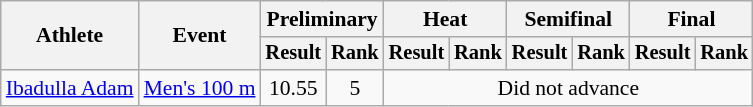<table class="wikitable" style="font-size:90%">
<tr>
<th rowspan="2">Athlete</th>
<th rowspan="2">Event</th>
<th colspan="2">Preliminary</th>
<th colspan="2">Heat</th>
<th colspan="2">Semifinal</th>
<th colspan="2">Final</th>
</tr>
<tr style="font-size:95%">
<th>Result</th>
<th>Rank</th>
<th>Result</th>
<th>Rank</th>
<th>Result</th>
<th>Rank</th>
<th>Result</th>
<th>Rank</th>
</tr>
<tr align=center>
<td align=left><a href='#'>Ibadulla Adam</a></td>
<td align=left><a href='#'>Men's 100 m</a></td>
<td>10.55 </td>
<td>5</td>
<td colspan=6>Did not advance</td>
</tr>
</table>
